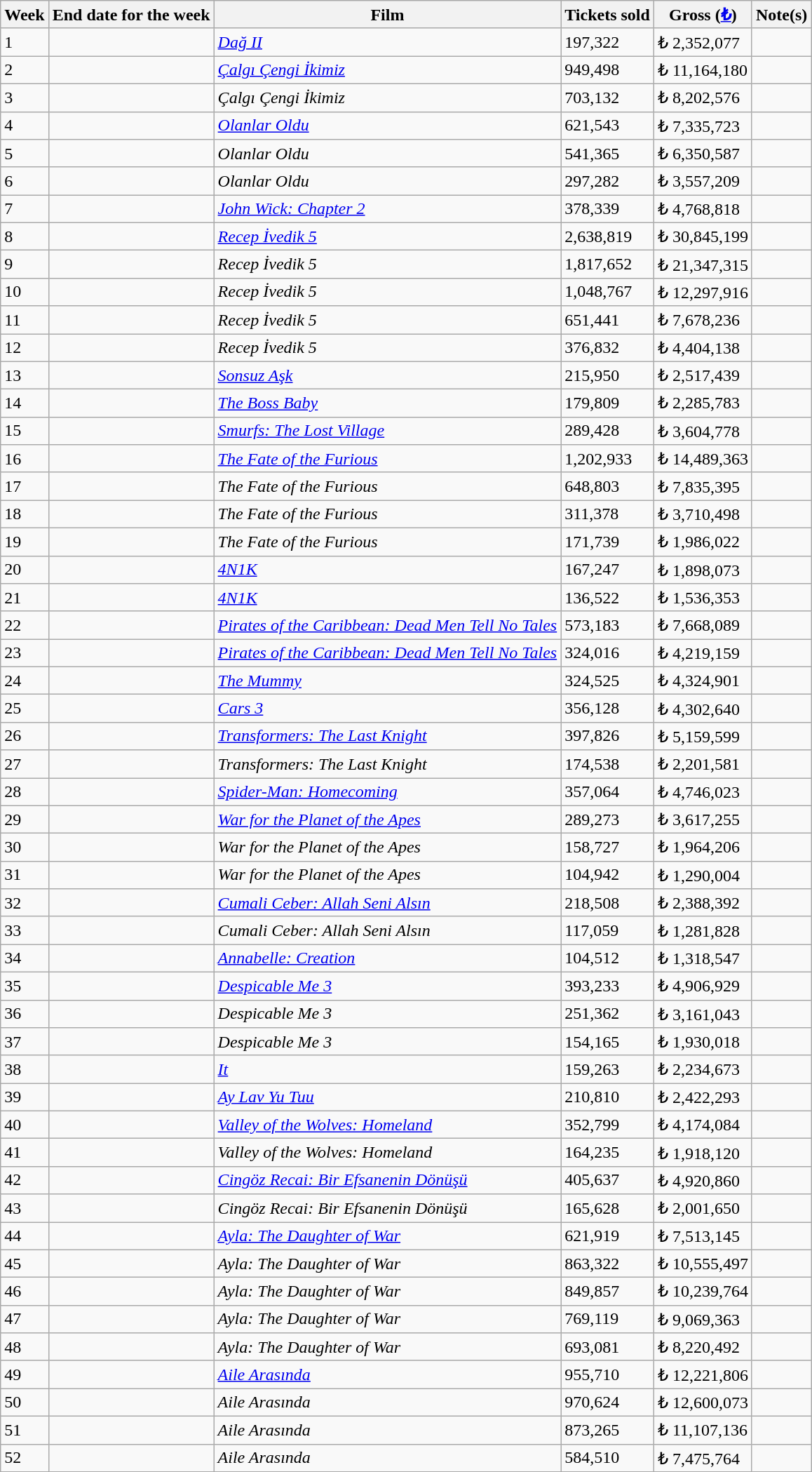<table class="wikitable sortable">
<tr>
<th>Week</th>
<th>End date for the week</th>
<th>Film</th>
<th>Tickets sold</th>
<th>Gross (<a href='#'>₺</a>)</th>
<th>Note(s)</th>
</tr>
<tr>
<td>1</td>
<td></td>
<td><em><a href='#'>Dağ II</a></em></td>
<td>197,322</td>
<td>₺ 2,352,077</td>
<td></td>
</tr>
<tr>
<td>2</td>
<td></td>
<td><em><a href='#'>Çalgı Çengi İkimiz</a></em></td>
<td>949,498</td>
<td>₺ 11,164,180</td>
<td></td>
</tr>
<tr>
<td>3</td>
<td></td>
<td><em>Çalgı Çengi İkimiz</em></td>
<td>703,132</td>
<td>₺ 8,202,576</td>
<td></td>
</tr>
<tr>
<td>4</td>
<td></td>
<td><em><a href='#'>Olanlar Oldu</a></em></td>
<td>621,543</td>
<td>₺ 7,335,723</td>
<td></td>
</tr>
<tr>
<td>5</td>
<td></td>
<td><em>Olanlar Oldu</em></td>
<td>541,365</td>
<td>₺ 6,350,587</td>
<td></td>
</tr>
<tr>
<td>6</td>
<td></td>
<td><em>Olanlar Oldu</em></td>
<td>297,282</td>
<td>₺ 3,557,209</td>
<td></td>
</tr>
<tr>
<td>7</td>
<td></td>
<td><em><a href='#'>John Wick: Chapter 2</a></em></td>
<td>378,339</td>
<td>₺ 4,768,818</td>
<td></td>
</tr>
<tr>
<td>8</td>
<td></td>
<td><em><a href='#'>Recep İvedik 5</a></em></td>
<td>2,638,819</td>
<td>₺ 30,845,199</td>
<td></td>
</tr>
<tr>
<td>9</td>
<td></td>
<td><em>Recep İvedik 5</em></td>
<td>1,817,652</td>
<td>₺ 21,347,315</td>
<td></td>
</tr>
<tr>
<td>10</td>
<td></td>
<td><em>Recep İvedik 5</em></td>
<td>1,048,767</td>
<td>₺ 12,297,916</td>
<td></td>
</tr>
<tr>
<td>11</td>
<td></td>
<td><em>Recep İvedik 5</em></td>
<td>651,441</td>
<td>₺ 7,678,236</td>
<td></td>
</tr>
<tr>
<td>12</td>
<td></td>
<td><em>Recep İvedik 5</em></td>
<td>376,832</td>
<td>₺ 4,404,138</td>
<td></td>
</tr>
<tr>
<td>13</td>
<td></td>
<td><em><a href='#'>Sonsuz Aşk</a></em></td>
<td>215,950</td>
<td>₺ 2,517,439</td>
<td></td>
</tr>
<tr>
<td>14</td>
<td></td>
<td><em><a href='#'>The Boss Baby</a></em></td>
<td>179,809</td>
<td>₺ 2,285,783</td>
<td></td>
</tr>
<tr>
<td>15</td>
<td></td>
<td><em><a href='#'>Smurfs: The Lost Village</a></em></td>
<td>289,428</td>
<td>₺ 3,604,778</td>
<td></td>
</tr>
<tr>
<td>16</td>
<td></td>
<td><em><a href='#'>The Fate of the Furious</a></em></td>
<td>1,202,933</td>
<td>₺ 14,489,363</td>
<td></td>
</tr>
<tr>
<td>17</td>
<td></td>
<td><em>The Fate of the Furious</em></td>
<td>648,803</td>
<td>₺ 7,835,395</td>
<td></td>
</tr>
<tr>
<td>18</td>
<td></td>
<td><em>The Fate of the Furious</em></td>
<td>311,378</td>
<td>₺ 3,710,498</td>
<td></td>
</tr>
<tr>
<td>19</td>
<td></td>
<td><em>The Fate of the Furious</em></td>
<td>171,739</td>
<td>₺ 1,986,022</td>
<td></td>
</tr>
<tr>
<td>20</td>
<td></td>
<td><em><a href='#'>4N1K</a></em></td>
<td>167,247</td>
<td>₺ 1,898,073</td>
<td></td>
</tr>
<tr>
<td>21</td>
<td></td>
<td><em><a href='#'>4N1K</a></em></td>
<td>136,522</td>
<td>₺ 1,536,353</td>
<td></td>
</tr>
<tr>
<td>22</td>
<td></td>
<td><em><a href='#'>Pirates of the Caribbean: Dead Men Tell No Tales</a></em></td>
<td>573,183</td>
<td>₺ 7,668,089</td>
<td></td>
</tr>
<tr>
<td>23</td>
<td></td>
<td><em><a href='#'>Pirates of the Caribbean: Dead Men Tell No Tales</a></em></td>
<td>324,016</td>
<td>₺ 4,219,159</td>
<td></td>
</tr>
<tr>
<td>24</td>
<td></td>
<td><em><a href='#'>The Mummy</a></em></td>
<td>324,525</td>
<td>₺ 4,324,901</td>
<td></td>
</tr>
<tr>
<td>25</td>
<td></td>
<td><em><a href='#'>Cars 3</a></em></td>
<td>356,128</td>
<td>₺ 4,302,640</td>
<td></td>
</tr>
<tr>
<td>26</td>
<td></td>
<td><em><a href='#'>Transformers: The Last Knight</a></em></td>
<td>397,826</td>
<td>₺ 5,159,599</td>
<td></td>
</tr>
<tr>
<td>27</td>
<td></td>
<td><em>Transformers: The Last Knight</em></td>
<td>174,538</td>
<td>₺ 2,201,581</td>
<td></td>
</tr>
<tr>
<td>28</td>
<td></td>
<td><em><a href='#'>Spider-Man: Homecoming</a></em></td>
<td>357,064</td>
<td>₺ 4,746,023</td>
<td></td>
</tr>
<tr>
<td>29</td>
<td></td>
<td><em><a href='#'>War for the Planet of the Apes</a></em></td>
<td>289,273</td>
<td>₺ 3,617,255</td>
<td></td>
</tr>
<tr>
<td>30</td>
<td></td>
<td><em>War for the Planet of the Apes</em></td>
<td>158,727</td>
<td>₺ 1,964,206</td>
<td></td>
</tr>
<tr>
<td>31</td>
<td></td>
<td><em>War for the Planet of the Apes</em></td>
<td>104,942</td>
<td>₺ 1,290,004</td>
<td></td>
</tr>
<tr>
<td>32</td>
<td></td>
<td><em><a href='#'>Cumali Ceber: Allah Seni Alsın</a></em></td>
<td>218,508</td>
<td>₺ 2,388,392</td>
<td></td>
</tr>
<tr>
<td>33</td>
<td></td>
<td><em>Cumali Ceber: Allah Seni Alsın</em></td>
<td>117,059</td>
<td>₺ 1,281,828</td>
<td></td>
</tr>
<tr>
<td>34</td>
<td></td>
<td><em><a href='#'>Annabelle: Creation</a></em></td>
<td>104,512</td>
<td>₺ 1,318,547</td>
<td></td>
</tr>
<tr>
<td>35</td>
<td></td>
<td><em><a href='#'>Despicable Me 3</a></em></td>
<td>393,233</td>
<td>₺ 4,906,929</td>
<td></td>
</tr>
<tr>
<td>36</td>
<td></td>
<td><em>Despicable Me 3</em></td>
<td>251,362</td>
<td>₺ 3,161,043</td>
<td></td>
</tr>
<tr>
<td>37</td>
<td></td>
<td><em>Despicable Me 3</em></td>
<td>154,165</td>
<td>₺ 1,930,018</td>
<td></td>
</tr>
<tr>
<td>38</td>
<td></td>
<td><em><a href='#'>It</a></em></td>
<td>159,263</td>
<td>₺ 2,234,673</td>
<td></td>
</tr>
<tr>
<td>39</td>
<td></td>
<td><em><a href='#'>Ay Lav Yu Tuu</a></em></td>
<td>210,810</td>
<td>₺ 2,422,293</td>
<td></td>
</tr>
<tr>
<td>40</td>
<td></td>
<td><em><a href='#'>Valley of the Wolves: Homeland</a></em></td>
<td>352,799</td>
<td>₺ 4,174,084</td>
<td></td>
</tr>
<tr>
<td>41</td>
<td></td>
<td><em>Valley of the Wolves: Homeland</em></td>
<td>164,235</td>
<td>₺ 1,918,120</td>
<td></td>
</tr>
<tr>
<td>42</td>
<td></td>
<td><em><a href='#'>Cingöz Recai: Bir Efsanenin Dönüşü</a></em></td>
<td>405,637</td>
<td>₺ 4,920,860</td>
<td></td>
</tr>
<tr>
<td>43</td>
<td></td>
<td><em>Cingöz Recai: Bir Efsanenin Dönüşü</em></td>
<td>165,628</td>
<td>₺ 2,001,650</td>
<td></td>
</tr>
<tr>
<td>44</td>
<td></td>
<td><em><a href='#'>Ayla: The Daughter of War</a></em></td>
<td>621,919</td>
<td>₺ 7,513,145</td>
<td></td>
</tr>
<tr>
<td>45</td>
<td></td>
<td><em>Ayla: The Daughter of War</em></td>
<td>863,322</td>
<td>₺ 10,555,497</td>
<td></td>
</tr>
<tr>
<td>46</td>
<td></td>
<td><em>Ayla: The Daughter of War</em></td>
<td>849,857</td>
<td>₺ 10,239,764</td>
<td></td>
</tr>
<tr>
<td>47</td>
<td></td>
<td><em>Ayla: The Daughter of War</em></td>
<td>769,119</td>
<td>₺ 9,069,363</td>
<td></td>
</tr>
<tr>
<td>48</td>
<td></td>
<td><em>Ayla: The Daughter of War</em></td>
<td>693,081</td>
<td>₺ 8,220,492</td>
<td></td>
</tr>
<tr>
<td>49</td>
<td></td>
<td><em><a href='#'>Aile Arasında</a></em></td>
<td>955,710</td>
<td>₺ 12,221,806</td>
<td></td>
</tr>
<tr>
<td>50</td>
<td></td>
<td><em>Aile Arasında</em></td>
<td>970,624</td>
<td>₺ 12,600,073</td>
<td></td>
</tr>
<tr>
<td>51</td>
<td></td>
<td><em>Aile Arasında</em></td>
<td>873,265</td>
<td>₺ 11,107,136</td>
<td></td>
</tr>
<tr>
<td>52</td>
<td></td>
<td><em>Aile Arasında</em></td>
<td>584,510</td>
<td>₺ 7,475,764</td>
<td></td>
</tr>
</table>
